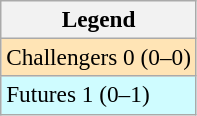<table class=wikitable style=font-size:97%>
<tr>
<th>Legend</th>
</tr>
<tr style="background:moccasin;">
<td>Challengers 0 (0–0)</td>
</tr>
<tr style="background:#cffcff;">
<td>Futures 1 (0–1)</td>
</tr>
</table>
